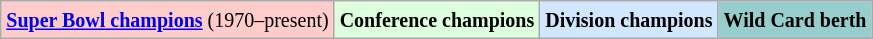<table class="wikitable">
<tr>
<td style="background:#fcc;"><small><strong><a href='#'>Super Bowl champions</a></strong> (1970–present)</small></td>
<td style="background:#dfd;"><small><strong>Conference champions</strong></small></td>
<td style="background:#d0e7ff;"><small><strong>Division champions</strong></small></td>
<td style="background:#96cdcd;"><small><strong>Wild Card berth</strong></small></td>
</tr>
</table>
